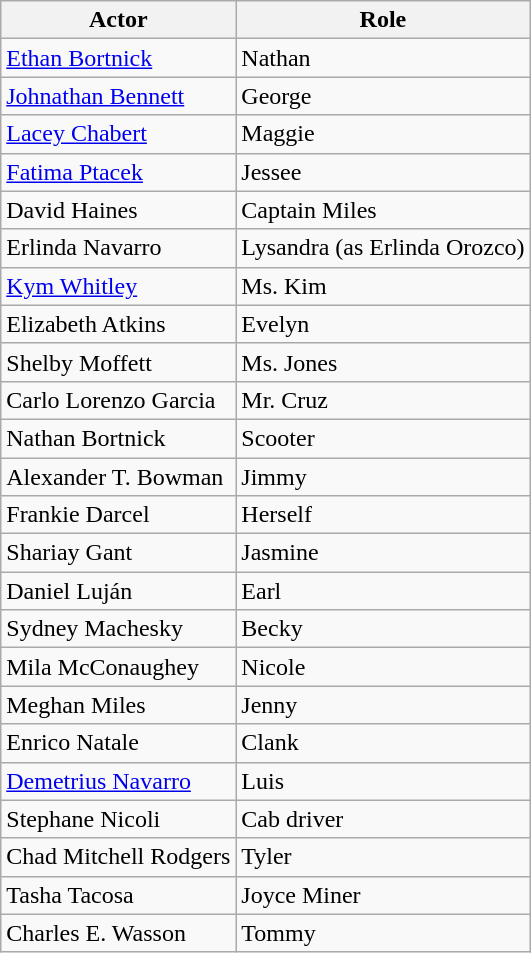<table class=wikitable>
<tr>
<th>Actor</th>
<th>Role</th>
</tr>
<tr>
<td><a href='#'>Ethan Bortnick</a></td>
<td>Nathan</td>
</tr>
<tr>
<td><a href='#'>Johnathan Bennett</a></td>
<td>George</td>
</tr>
<tr>
<td><a href='#'>Lacey Chabert</a></td>
<td>Maggie</td>
</tr>
<tr>
<td><a href='#'>Fatima Ptacek</a></td>
<td>Jessee</td>
</tr>
<tr>
<td>David Haines</td>
<td>Captain Miles</td>
</tr>
<tr>
<td>Erlinda Navarro</td>
<td>Lysandra (as Erlinda Orozco)</td>
</tr>
<tr>
<td><a href='#'>Kym Whitley</a></td>
<td>Ms. Kim</td>
</tr>
<tr>
<td>Elizabeth Atkins</td>
<td>Evelyn</td>
</tr>
<tr>
<td>Shelby Moffett</td>
<td>Ms. Jones</td>
</tr>
<tr>
<td>Carlo Lorenzo Garcia</td>
<td>Mr. Cruz</td>
</tr>
<tr>
<td>Nathan Bortnick</td>
<td>Scooter</td>
</tr>
<tr>
<td>Alexander T. Bowman</td>
<td>Jimmy</td>
</tr>
<tr>
<td>Frankie Darcel</td>
<td>Herself</td>
</tr>
<tr>
<td>Shariay Gant</td>
<td>Jasmine</td>
</tr>
<tr>
<td>Daniel Luján</td>
<td>Earl</td>
</tr>
<tr>
<td>Sydney Machesky</td>
<td>Becky</td>
</tr>
<tr>
<td>Mila McConaughey</td>
<td>Nicole</td>
</tr>
<tr>
<td>Meghan Miles</td>
<td>Jenny</td>
</tr>
<tr>
<td>Enrico Natale</td>
<td>Clank</td>
</tr>
<tr>
<td><a href='#'>Demetrius Navarro</a></td>
<td>Luis</td>
</tr>
<tr>
<td>Stephane Nicoli</td>
<td>Cab driver</td>
</tr>
<tr>
<td>Chad Mitchell Rodgers</td>
<td>Tyler</td>
</tr>
<tr>
<td>Tasha Tacosa</td>
<td>Joyce Miner</td>
</tr>
<tr>
<td>Charles E. Wasson</td>
<td>Tommy</td>
</tr>
</table>
